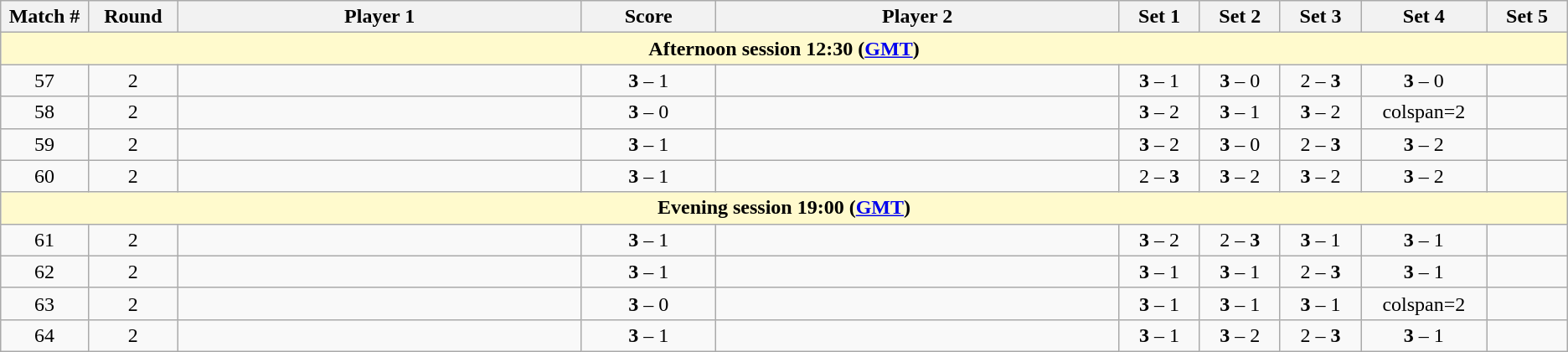<table class="wikitable">
<tr>
<th width="2%">Match #</th>
<th width="2%">Round</th>
<th width="15%">Player 1</th>
<th width="5%">Score</th>
<th width="15%">Player 2</th>
<th width="3%">Set 1</th>
<th width="3%">Set 2</th>
<th width="3%">Set 3</th>
<th width="3%">Set 4</th>
<th width="3%">Set 5</th>
</tr>
<tr>
<td colspan="10" style="text-align:center; background-color:#FFFACD"><strong>Afternoon session 12:30 (<a href='#'>GMT</a>)</strong></td>
</tr>
<tr style=text-align:center;">
<td>57</td>
<td>2</td>
<td></td>
<td><strong>3</strong> – 1</td>
<td></td>
<td><strong>3</strong> – 1</td>
<td><strong>3</strong> – 0</td>
<td>2 – <strong>3</strong></td>
<td><strong>3</strong> – 0</td>
<td></td>
</tr>
<tr style=text-align:center;">
<td>58</td>
<td>2</td>
<td></td>
<td><strong>3</strong> – 0</td>
<td></td>
<td><strong>3</strong> – 2</td>
<td><strong>3</strong> – 1</td>
<td><strong>3</strong> – 2</td>
<td>colspan=2</td>
</tr>
<tr style=text-align:center;">
<td>59</td>
<td>2</td>
<td></td>
<td><strong>3</strong> – 1</td>
<td></td>
<td><strong>3</strong> – 2</td>
<td><strong>3</strong> – 0</td>
<td>2 – <strong>3</strong></td>
<td><strong>3</strong> – 2</td>
<td></td>
</tr>
<tr style=text-align:center;">
<td>60</td>
<td>2</td>
<td></td>
<td><strong>3</strong> – 1</td>
<td></td>
<td>2 – <strong>3</strong></td>
<td><strong>3</strong> – 2</td>
<td><strong>3</strong> – 2</td>
<td><strong>3</strong> – 2</td>
<td></td>
</tr>
<tr>
<td colspan="10" style="text-align:center; background-color:#FFFACD"><strong>Evening session 19:00 (<a href='#'>GMT</a>)</strong></td>
</tr>
<tr style=text-align:center;">
<td>61</td>
<td>2</td>
<td></td>
<td><strong>3</strong> – 1</td>
<td></td>
<td><strong>3</strong> – 2</td>
<td>2 – <strong>3</strong></td>
<td><strong>3</strong> – 1</td>
<td><strong>3</strong> – 1</td>
<td></td>
</tr>
<tr style=text-align:center;">
<td>62</td>
<td>2</td>
<td></td>
<td><strong>3</strong> – 1</td>
<td></td>
<td><strong>3</strong> – 1</td>
<td><strong>3</strong> – 1</td>
<td>2 – <strong>3</strong></td>
<td><strong>3</strong> – 1</td>
<td></td>
</tr>
<tr style=text-align:center;">
<td>63</td>
<td>2</td>
<td></td>
<td><strong>3</strong> – 0</td>
<td></td>
<td><strong>3</strong> – 1</td>
<td><strong>3</strong> – 1</td>
<td><strong>3</strong> – 1</td>
<td>colspan=2</td>
</tr>
<tr style=text-align:center;">
<td>64</td>
<td>2</td>
<td></td>
<td><strong>3</strong> – 1</td>
<td></td>
<td><strong>3</strong> – 1</td>
<td><strong>3</strong> – 2</td>
<td>2 – <strong>3</strong></td>
<td><strong>3</strong> – 1</td>
<td></td>
</tr>
</table>
